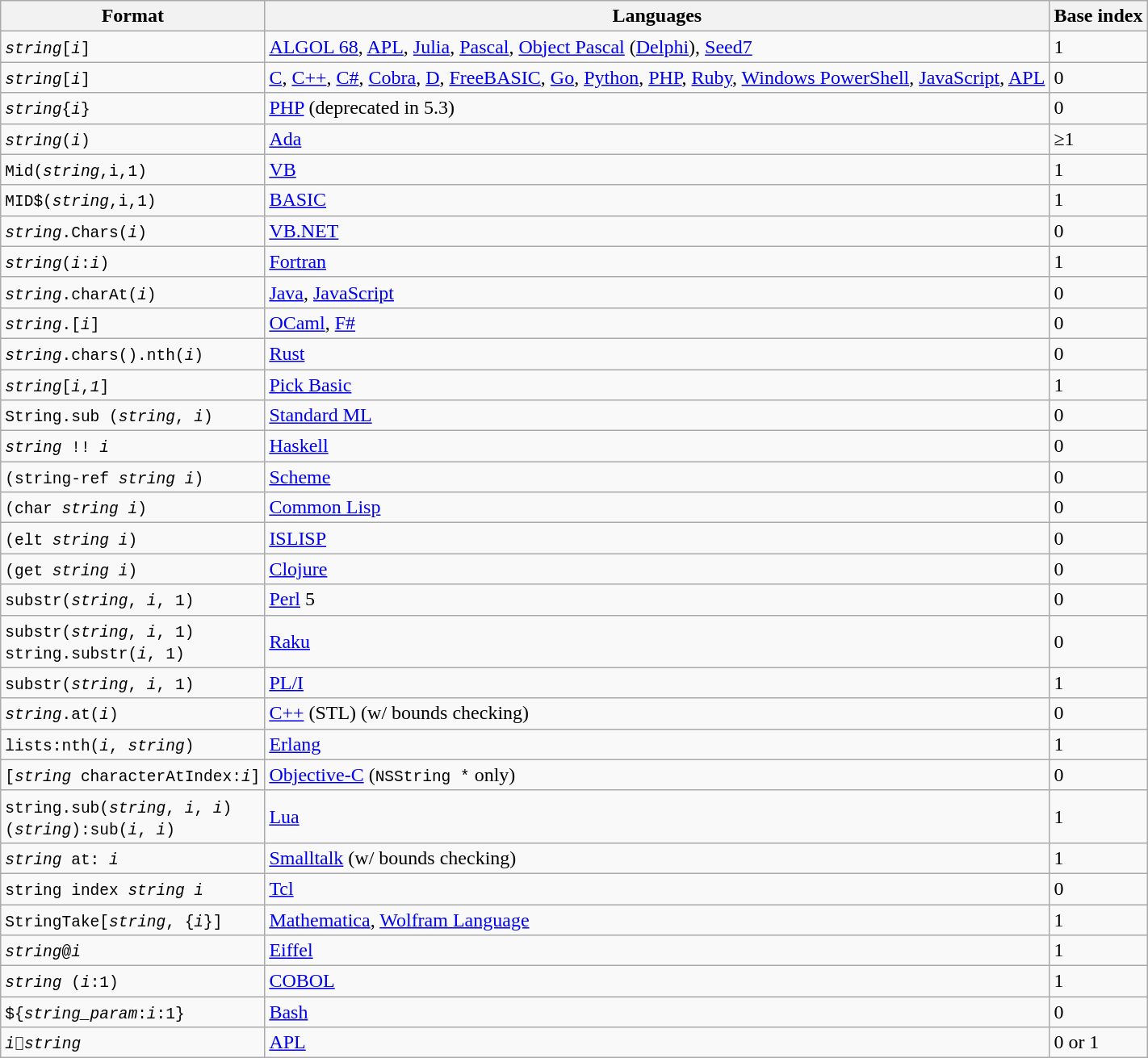<table class="wikitable sortable">
<tr style="text-align:left;">
<th>Format</th>
<th>Languages</th>
<th>Base index</th>
</tr>
<tr>
<td><code><em>string</em>[<em>i</em>]</code></td>
<td><a href='#'>ALGOL 68</a>, <a href='#'>APL</a>, <a href='#'>Julia</a>, <a href='#'>Pascal</a>, <a href='#'>Object Pascal</a> (<a href='#'>Delphi</a>), <a href='#'>Seed7</a></td>
<td>1</td>
</tr>
<tr>
<td><code><em>string</em>[<em>i</em>]</code></td>
<td><a href='#'>C</a>, <a href='#'>C++</a>, <a href='#'>C#</a>, <a href='#'>Cobra</a>, <a href='#'>D</a>, <a href='#'>FreeBASIC</a>, <a href='#'>Go</a>, <a href='#'>Python</a>, <a href='#'>PHP</a>, <a href='#'>Ruby</a>, <a href='#'>Windows PowerShell</a>, <a href='#'>JavaScript</a>, <a href='#'>APL</a></td>
<td>0</td>
</tr>
<tr>
<td><code><em>string</em>{<em>i</em>}</code></td>
<td><a href='#'>PHP</a> (deprecated in 5.3)</td>
<td>0</td>
</tr>
<tr>
<td><code><em>string</em>(<em>i</em>)</code></td>
<td><a href='#'>Ada</a></td>
<td>≥1</td>
</tr>
<tr>
<td><code>Mid(<em>string</em>,i,1)</code></td>
<td><a href='#'>VB</a></td>
<td>1</td>
</tr>
<tr>
<td><code>MID$(<em>string</em>,i,1)</code></td>
<td><a href='#'>BASIC</a></td>
<td>1</td>
</tr>
<tr>
<td><code><em>string</em>.Chars(<em>i</em>)</code></td>
<td><a href='#'>VB.NET</a></td>
<td>0</td>
</tr>
<tr>
<td><code><em>string</em>(<em>i</em>:<em>i</em>)</code></td>
<td><a href='#'>Fortran</a></td>
<td>1</td>
</tr>
<tr>
<td><code><em>string</em>.charAt(<em>i</em>)</code></td>
<td><a href='#'>Java</a>, <a href='#'>JavaScript</a></td>
<td>0</td>
</tr>
<tr>
<td><code><em>string</em>.[<em>i</em>]</code></td>
<td><a href='#'>OCaml</a>, <a href='#'>F#</a></td>
<td>0</td>
</tr>
<tr>
<td><code><em>string</em>.chars().nth(<em>i</em>)</code></td>
<td><a href='#'>Rust</a></td>
<td>0</td>
</tr>
<tr>
<td><code><em>string</em>[<em>i</em>,<em>1</em>]</code></td>
<td><a href='#'>Pick Basic</a></td>
<td>1</td>
</tr>
<tr>
<td><code>String.sub (<em>string</em>, <em>i</em>)</code></td>
<td><a href='#'>Standard ML</a></td>
<td>0</td>
</tr>
<tr>
<td><code><em>string</em> !! <em>i</em></code></td>
<td><a href='#'>Haskell</a></td>
<td>0</td>
</tr>
<tr>
<td><code>(string-ref <em>string</em> <em>i</em>)</code></td>
<td><a href='#'>Scheme</a></td>
<td>0</td>
</tr>
<tr>
<td><code>(char <em>string</em> <em>i</em>)</code></td>
<td><a href='#'>Common Lisp</a></td>
<td>0</td>
</tr>
<tr>
<td><code>(elt <em>string</em> <em>i</em>)</code></td>
<td><a href='#'>ISLISP</a></td>
<td>0</td>
</tr>
<tr>
<td><code>(get <em>string</em> <em>i</em>)</code></td>
<td><a href='#'>Clojure</a></td>
<td>0</td>
</tr>
<tr>
<td><code>substr(<em>string</em>, <em>i</em>, 1)</code></td>
<td><a href='#'>Perl</a> 5</td>
<td>0</td>
</tr>
<tr>
<td><code>substr(<em>string</em>, <em>i</em>, 1)</code><br><code>string.substr(<em>i</em>, 1)</code></td>
<td><a href='#'>Raku</a></td>
<td>0</td>
</tr>
<tr>
<td><code>substr(<em>string</em>, <em>i</em>, 1)</code></td>
<td><a href='#'>PL/I</a></td>
<td>1</td>
</tr>
<tr>
<td><code><em>string</em>.at(<em>i</em>)</code></td>
<td><a href='#'>C++</a> (STL) (w/ bounds checking)</td>
<td>0</td>
</tr>
<tr>
<td><code>lists:nth(<em>i</em>, <em>string</em>)</code></td>
<td><a href='#'>Erlang</a></td>
<td>1</td>
</tr>
<tr>
<td><code>[<em>string</em> characterAtIndex:<em>i</em>]</code></td>
<td><a href='#'>Objective-C</a> (<code>NSString *</code> only)</td>
<td>0</td>
</tr>
<tr>
<td><code>string.sub(<em>string</em>, <em>i</em>, <em>i</em>)</code><br><code>(<em>string</em>):sub(<em>i</em>, <em>i</em>)</code></td>
<td><a href='#'>Lua</a></td>
<td>1</td>
</tr>
<tr>
<td><code><em>string</em> at: <em>i</em></code></td>
<td><a href='#'>Smalltalk</a> (w/ bounds checking)</td>
<td>1</td>
</tr>
<tr>
<td><code>string index <em>string i</em></code></td>
<td><a href='#'>Tcl</a></td>
<td>0</td>
</tr>
<tr>
<td><code>StringTake[<em>string</em>, {<em>i</em>}]</code></td>
<td><a href='#'>Mathematica</a>, <a href='#'>Wolfram Language</a></td>
<td>1</td>
</tr>
<tr>
<td><code><em>string</em>@<em>i</em></code></td>
<td><a href='#'>Eiffel</a></td>
<td>1</td>
</tr>
<tr>
<td><code><em>string</em> (<em>i</em>:1)</code></td>
<td><a href='#'>COBOL</a></td>
<td>1</td>
</tr>
<tr>
<td><code>${<em>string_param</em>:<em>i</em>:1}</code></td>
<td><a href='#'>Bash</a></td>
<td>0</td>
</tr>
<tr>
<td><code><em>i</em>⌷<em>string</em></code></td>
<td><a href='#'>APL</a></td>
<td>0 or 1</td>
</tr>
</table>
